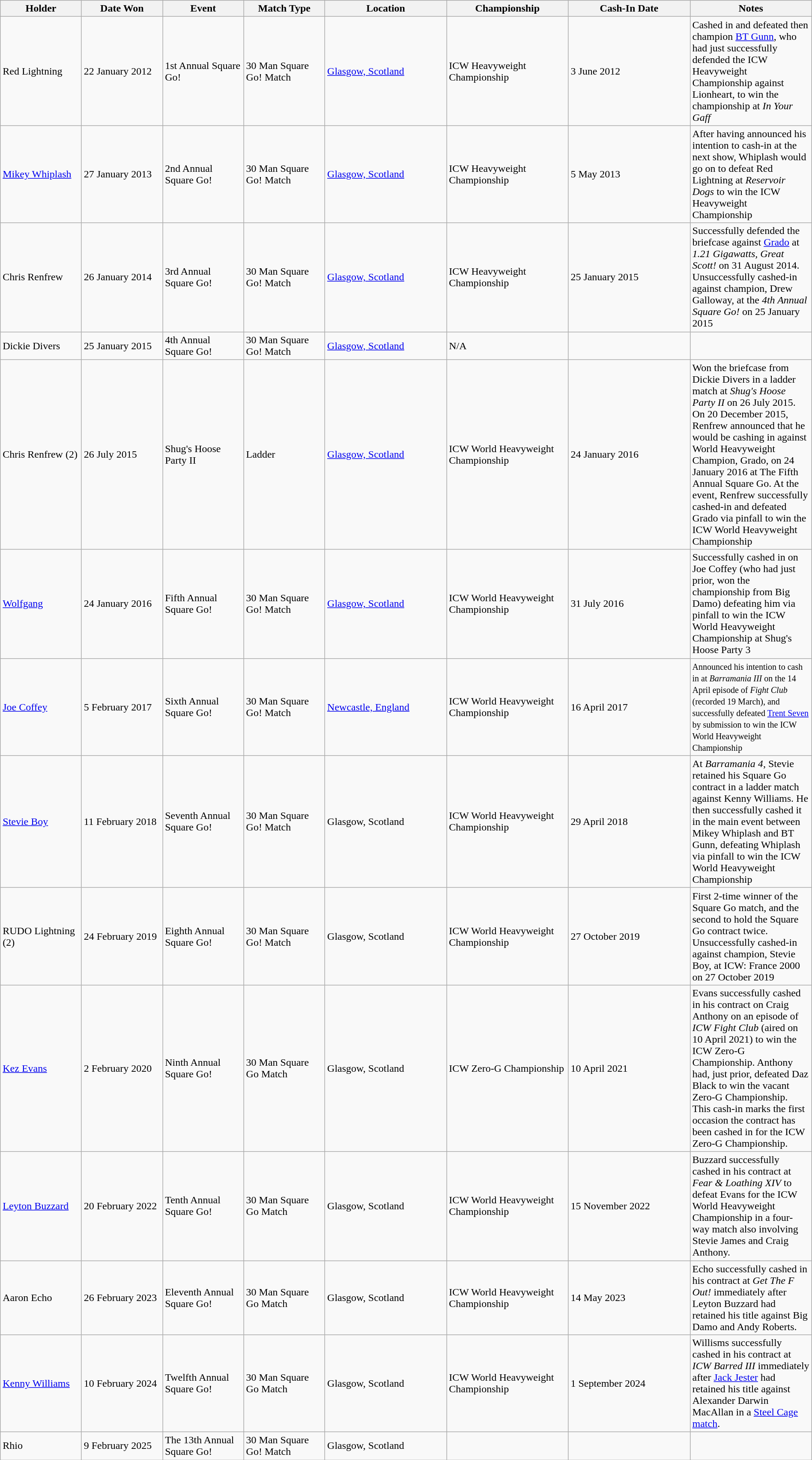<table class="wikitable plainrowheaders" style="width:100%; margin-right: 0;">
<tr>
<th width=10%>Holder</th>
<th width=10%>Date Won</th>
<th width=10%>Event</th>
<th width=10%>Match Type</th>
<th width=15%>Location</th>
<th width=15%>Championship</th>
<th width=15%>Cash-In Date</th>
<th width=30%>Notes</th>
</tr>
<tr>
<td>Red Lightning</td>
<td>22 January 2012</td>
<td>1st Annual Square Go!</td>
<td>30 Man Square Go! Match</td>
<td><a href='#'>Glasgow, Scotland</a></td>
<td>ICW Heavyweight Championship</td>
<td>3 June 2012</td>
<td><span>Cashed in and defeated then champion <a href='#'>BT Gunn</a>, who had just successfully defended the ICW Heavyweight Championship against Lionheart, to win the championship at <em>In Your Gaff</em></span></td>
</tr>
<tr>
<td><a href='#'>Mikey Whiplash</a></td>
<td>27 January 2013</td>
<td>2nd Annual Square Go!</td>
<td>30 Man Square Go! Match</td>
<td><a href='#'>Glasgow, Scotland</a></td>
<td>ICW Heavyweight Championship</td>
<td>5 May 2013</td>
<td><span>After having announced his intention to cash-in at the next show, Whiplash would go on to defeat Red Lightning at <em>Reservoir Dogs</em> to win the ICW Heavyweight Championship</span></td>
</tr>
<tr>
<td>Chris Renfrew</td>
<td>26 January 2014</td>
<td>3rd Annual Square Go!</td>
<td>30 Man Square Go! Match</td>
<td><a href='#'>Glasgow, Scotland</a></td>
<td>ICW Heavyweight Championship</td>
<td>25 January 2015</td>
<td><span>Successfully defended the briefcase against <a href='#'>Grado</a> at <em>1.21 Gigawatts, Great Scott!</em> on 31 August 2014. Unsuccessfully cashed-in against champion, Drew Galloway, at the <em>4th Annual Square Go!</em> on 25 January 2015</span></td>
</tr>
<tr>
<td>Dickie Divers</td>
<td>25 January 2015</td>
<td>4th Annual Square Go!</td>
<td>30 Man Square Go! Match</td>
<td><a href='#'>Glasgow, Scotland</a></td>
<td>N/A</td>
<td></td>
<td></td>
</tr>
<tr>
<td>Chris Renfrew (2)</td>
<td>26 July 2015</td>
<td>Shug's Hoose Party II</td>
<td>Ladder</td>
<td><a href='#'>Glasgow, Scotland</a></td>
<td>ICW World Heavyweight Championship</td>
<td>24 January 2016</td>
<td><span>Won the briefcase from Dickie Divers in a ladder match at <em>Shug's Hoose Party II</em> on 26 July 2015.<br>On 20 December 2015, Renfrew announced that he would be cashing in against World Heavyweight Champion, Grado, on 24 January 2016 at The Fifth Annual Square Go. At the event, Renfrew successfully cashed-in and defeated Grado via pinfall to win the ICW World Heavyweight Championship</span></td>
</tr>
<tr>
<td><a href='#'>Wolfgang</a></td>
<td>24 January 2016</td>
<td>Fifth Annual Square Go!</td>
<td>30 Man Square Go! Match</td>
<td><a href='#'>Glasgow, Scotland</a></td>
<td>ICW World Heavyweight Championship</td>
<td>31 July 2016</td>
<td><span>Successfully cashed in on Joe Coffey (who had just prior, won the championship from Big Damo) defeating him via pinfall to win the ICW World Heavyweight Championship at Shug's Hoose Party 3</span></td>
</tr>
<tr>
<td><a href='#'>Joe Coffey</a></td>
<td>5 February 2017</td>
<td>Sixth Annual Square Go!</td>
<td>30 Man Square Go! Match</td>
<td><a href='#'>Newcastle, England</a></td>
<td>ICW World Heavyweight Championship</td>
<td>16 April 2017</td>
<td><small>Announced his intention to cash in at <em>Barramania III</em> on the 14 April episode of <em>Fight Club</em> (recorded 19 March), and successfully defeated <a href='#'>Trent Seven</a> by submission to win the ICW World Heavyweight Championship</small></td>
</tr>
<tr>
<td><a href='#'>Stevie Boy</a></td>
<td>11 February 2018</td>
<td>Seventh Annual Square Go!</td>
<td>30 Man Square Go! Match</td>
<td>Glasgow, Scotland</td>
<td>ICW World Heavyweight Championship</td>
<td>29 April 2018</td>
<td><span>At <em>Barramania 4</em>, Stevie retained his Square Go contract in a ladder match against Kenny Williams. He then successfully cashed it in the main event between Mikey Whiplash and BT Gunn, defeating Whiplash via pinfall to win the ICW World Heavyweight Championship</span></td>
</tr>
<tr>
<td>RUDO Lightning (2)</td>
<td>24 February 2019</td>
<td>Eighth Annual Square Go!</td>
<td>30 Man Square Go! Match</td>
<td>Glasgow, Scotland</td>
<td>ICW World Heavyweight Championship</td>
<td>27 October 2019</td>
<td><span>First 2-time winner of the Square Go match, and the second to hold the Square Go contract twice. Unsuccessfully cashed-in against champion, Stevie Boy, at ICW: France 2000 on 27 October 2019</span></td>
</tr>
<tr>
<td><a href='#'>Kez Evans</a></td>
<td>2 February 2020</td>
<td>Ninth Annual Square Go!</td>
<td>30 Man Square Go Match</td>
<td>Glasgow, Scotland</td>
<td>ICW Zero-G Championship</td>
<td>10 April 2021</td>
<td><span>Evans successfully cashed in his contract on Craig Anthony on an episode of <em>ICW Fight Club</em> (aired on 10 April 2021) to win the ICW Zero-G Championship. Anthony had, just prior, defeated Daz Black to win the vacant Zero-G Championship.<br>This cash-in marks the first occasion the contract has been cashed in for the ICW Zero-G Championship.</span></td>
</tr>
<tr>
<td><a href='#'>Leyton Buzzard</a></td>
<td>20 February 2022</td>
<td>Tenth Annual Square Go!</td>
<td>30 Man Square Go Match</td>
<td>Glasgow, Scotland</td>
<td>ICW World Heavyweight Championship</td>
<td>15 November 2022</td>
<td><span>Buzzard successfully cashed in his contract at <em>Fear & Loathing XIV</em> to defeat Evans for the ICW World Heavyweight Championship in a four-way match also involving Stevie James and Craig Anthony.</span></td>
</tr>
<tr>
<td>Aaron Echo</td>
<td>26 February 2023</td>
<td>Eleventh Annual Square Go!</td>
<td>30 Man Square Go Match</td>
<td>Glasgow, Scotland</td>
<td>ICW World Heavyweight Championship</td>
<td>14 May 2023</td>
<td><span>Echo successfully cashed in his contract at <em>Get The F Out!</em> immediately after Leyton Buzzard had retained his title against Big Damo and Andy Roberts.</span></td>
</tr>
<tr>
<td><a href='#'>Kenny Williams</a></td>
<td>10 February 2024</td>
<td>Twelfth Annual Square Go!</td>
<td>30 Man Square Go Match</td>
<td>Glasgow, Scotland</td>
<td>ICW World Heavyweight Championship</td>
<td>1 September 2024</td>
<td><span>Willisms successfully cashed in his contract at <em>ICW Barred III</em> immediately after <a href='#'>Jack Jester</a> had retained his title against Alexander Darwin MacAllan in a <a href='#'>Steel Cage match</a>.</span></td>
</tr>
<tr>
<td>Rhio</td>
<td>9 February 2025</td>
<td>The 13th Annual Square Go!</td>
<td>30 Man Square Go! Match</td>
<td>Glasgow, Scotland</td>
<td></td>
<td></td>
<td></td>
</tr>
</table>
